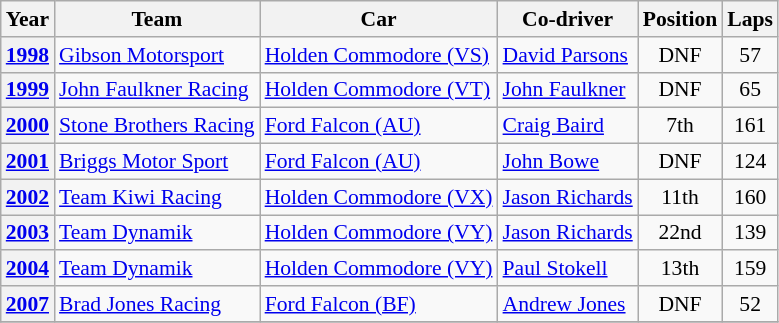<table class="wikitable" style="font-size: 90%;">
<tr>
<th>Year</th>
<th>Team</th>
<th>Car</th>
<th>Co-driver</th>
<th>Position</th>
<th>Laps</th>
</tr>
<tr>
<th><a href='#'>1998</a></th>
<td><a href='#'>Gibson Motorsport</a></td>
<td><a href='#'>Holden Commodore (VS)</a></td>
<td> <a href='#'>David Parsons</a></td>
<td align="center">DNF</td>
<td align="center">57</td>
</tr>
<tr>
<th><a href='#'>1999</a></th>
<td><a href='#'>John Faulkner Racing</a></td>
<td><a href='#'>Holden Commodore (VT)</a></td>
<td> <a href='#'>John Faulkner</a></td>
<td align="center">DNF</td>
<td align="center">65</td>
</tr>
<tr>
<th><a href='#'>2000</a></th>
<td><a href='#'>Stone Brothers Racing</a></td>
<td><a href='#'>Ford Falcon (AU)</a></td>
<td> <a href='#'>Craig Baird</a></td>
<td align="center">7th</td>
<td align="center">161</td>
</tr>
<tr>
<th><a href='#'>2001</a></th>
<td><a href='#'>Briggs Motor Sport</a></td>
<td><a href='#'>Ford Falcon (AU)</a></td>
<td> <a href='#'>John Bowe</a></td>
<td align="center">DNF</td>
<td align="center">124</td>
</tr>
<tr>
<th><a href='#'>2002</a></th>
<td><a href='#'>Team Kiwi Racing</a></td>
<td><a href='#'>Holden Commodore (VX)</a></td>
<td> <a href='#'>Jason Richards</a></td>
<td align="center">11th</td>
<td align="center">160</td>
</tr>
<tr>
<th><a href='#'>2003</a></th>
<td><a href='#'>Team Dynamik</a></td>
<td><a href='#'>Holden Commodore (VY)</a></td>
<td> <a href='#'>Jason Richards</a></td>
<td align="center">22nd</td>
<td align="center">139</td>
</tr>
<tr>
<th><a href='#'>2004</a></th>
<td><a href='#'>Team Dynamik</a></td>
<td><a href='#'>Holden Commodore (VY)</a></td>
<td> <a href='#'>Paul Stokell</a></td>
<td align="center">13th</td>
<td align="center">159</td>
</tr>
<tr>
<th><a href='#'>2007</a></th>
<td><a href='#'>Brad Jones Racing</a></td>
<td><a href='#'>Ford Falcon (BF)</a></td>
<td> <a href='#'>Andrew Jones</a></td>
<td align="center">DNF</td>
<td align="center">52</td>
</tr>
<tr>
</tr>
</table>
